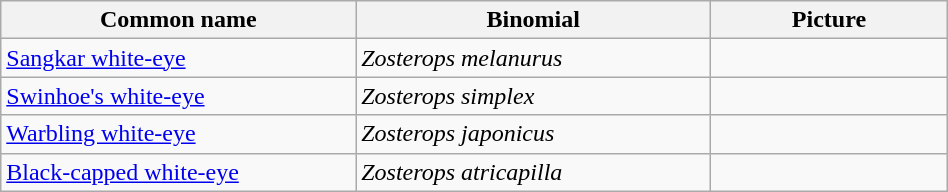<table width=50% class="wikitable">
<tr>
<th width=30%>Common name</th>
<th width=30%>Binomial</th>
<th width=20%>Picture</th>
</tr>
<tr>
<td><a href='#'>Sangkar white-eye</a></td>
<td><em>Zosterops melanurus</em></td>
<td></td>
</tr>
<tr>
<td><a href='#'>Swinhoe's white-eye</a></td>
<td><em>Zosterops simplex</em></td>
<td></td>
</tr>
<tr>
<td><a href='#'>Warbling white-eye</a></td>
<td><em>Zosterops japonicus</em></td>
<td></td>
</tr>
<tr>
<td><a href='#'>Black-capped white-eye</a></td>
<td><em>Zosterops atricapilla</em></td>
<td></td>
</tr>
</table>
